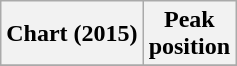<table class="wikitable plainrowheaders" style="text-align:center">
<tr>
<th scope="col">Chart (2015)</th>
<th scope="col">Peak<br>position</th>
</tr>
<tr>
</tr>
</table>
